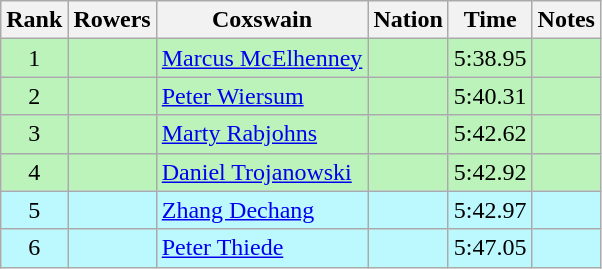<table class="wikitable sortable" style="text-align:center">
<tr>
<th>Rank</th>
<th>Rowers</th>
<th>Coxswain</th>
<th>Nation</th>
<th>Time</th>
<th>Notes</th>
</tr>
<tr bgcolor=bbf3bb>
<td>1</td>
<td></td>
<td align=left><a href='#'>Marcus McElhenney</a></td>
<td align=left></td>
<td>5:38.95</td>
<td></td>
</tr>
<tr bgcolor=bbf3bb>
<td>2</td>
<td></td>
<td align=left><a href='#'>Peter Wiersum</a></td>
<td align=left></td>
<td>5:40.31</td>
<td></td>
</tr>
<tr bgcolor=bbf3bb>
<td>3</td>
<td></td>
<td align=left><a href='#'>Marty Rabjohns</a></td>
<td align=left></td>
<td>5:42.62</td>
<td></td>
</tr>
<tr bgcolor=bbf3bb>
<td>4</td>
<td></td>
<td align=left><a href='#'>Daniel Trojanowski</a></td>
<td align=left></td>
<td>5:42.92</td>
<td></td>
</tr>
<tr bgcolor=bbf9ff>
<td>5</td>
<td></td>
<td align=left><a href='#'>Zhang Dechang</a></td>
<td align=left></td>
<td>5:42.97</td>
<td></td>
</tr>
<tr bgcolor=bbf9ff>
<td>6</td>
<td></td>
<td align=left><a href='#'>Peter Thiede</a></td>
<td align=left></td>
<td>5:47.05</td>
<td></td>
</tr>
</table>
